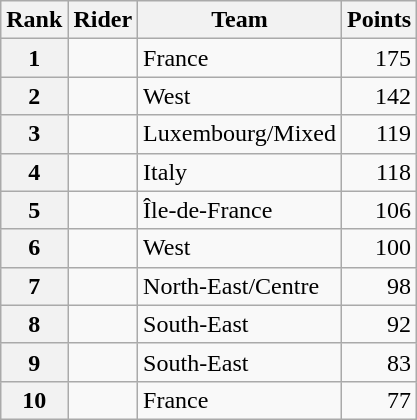<table class="wikitable">
<tr>
<th scope="col">Rank</th>
<th scope="col">Rider</th>
<th scope="col">Team</th>
<th scope="col">Points</th>
</tr>
<tr>
<th scope="row">1</th>
<td></td>
<td>France</td>
<td style="text-align:right;">175</td>
</tr>
<tr>
<th scope="row">2</th>
<td></td>
<td>West</td>
<td style="text-align:right;">142</td>
</tr>
<tr>
<th scope="row">3</th>
<td></td>
<td>Luxembourg/Mixed</td>
<td style="text-align:right;">119</td>
</tr>
<tr>
<th scope="row">4</th>
<td></td>
<td>Italy</td>
<td style="text-align:right;">118</td>
</tr>
<tr>
<th scope="row">5</th>
<td></td>
<td>Île-de-France</td>
<td style="text-align:right;">106</td>
</tr>
<tr>
<th scope="row">6</th>
<td></td>
<td>West</td>
<td style="text-align:right;">100</td>
</tr>
<tr>
<th scope="row">7</th>
<td></td>
<td>North-East/Centre</td>
<td style="text-align:right;">98</td>
</tr>
<tr>
<th scope="row">8</th>
<td></td>
<td>South-East</td>
<td style="text-align:right;">92</td>
</tr>
<tr>
<th scope="row">9</th>
<td></td>
<td>South-East</td>
<td style="text-align:right;">83</td>
</tr>
<tr>
<th scope="row">10</th>
<td></td>
<td>France</td>
<td style="text-align:right;">77</td>
</tr>
</table>
